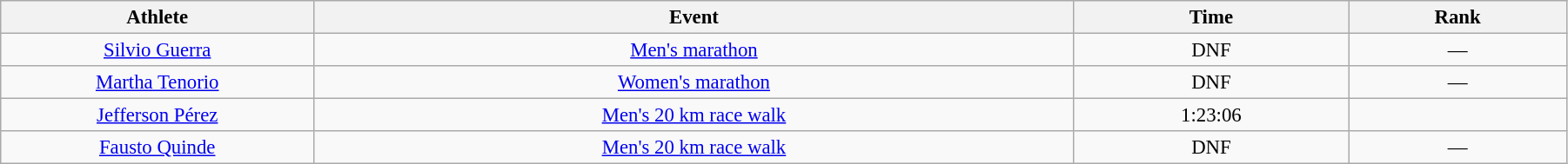<table class="wikitable" style="font-size:95%; text-align:center;" width="95%">
<tr>
<th>Athlete</th>
<th>Event</th>
<th>Time</th>
<th>Rank</th>
</tr>
<tr>
<td width=20%><a href='#'>Silvio Guerra</a></td>
<td><a href='#'>Men's marathon</a></td>
<td>DNF</td>
<td>—</td>
</tr>
<tr>
<td width=20%><a href='#'>Martha Tenorio</a></td>
<td><a href='#'>Women's marathon</a></td>
<td>DNF</td>
<td>—</td>
</tr>
<tr>
<td width=20%><a href='#'>Jefferson Pérez</a></td>
<td><a href='#'>Men's 20 km race walk</a></td>
<td>1:23:06</td>
<td></td>
</tr>
<tr>
<td width=20%><a href='#'>Fausto Quinde</a></td>
<td><a href='#'>Men's 20 km race walk</a></td>
<td>DNF</td>
<td>—</td>
</tr>
</table>
